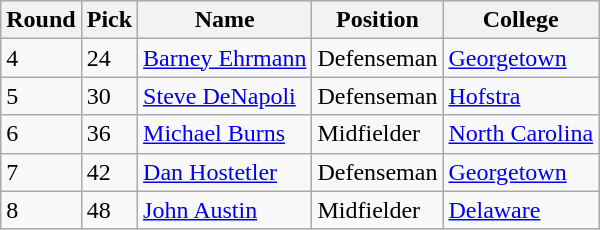<table class="wikitable">
<tr>
<th>Round</th>
<th>Pick</th>
<th>Name</th>
<th>Position</th>
<th>College</th>
</tr>
<tr>
<td>4</td>
<td>24</td>
<td><a href='#'>Barney Ehrmann</a></td>
<td>Defenseman</td>
<td><a href='#'>Georgetown</a></td>
</tr>
<tr>
<td>5</td>
<td>30</td>
<td><a href='#'>Steve DeNapoli</a></td>
<td>Defenseman</td>
<td><a href='#'>Hofstra</a></td>
</tr>
<tr>
<td>6</td>
<td>36</td>
<td><a href='#'>Michael Burns</a></td>
<td>Midfielder</td>
<td><a href='#'>North Carolina</a></td>
</tr>
<tr>
<td>7</td>
<td>42</td>
<td><a href='#'>Dan Hostetler</a></td>
<td>Defenseman</td>
<td><a href='#'>Georgetown</a></td>
</tr>
<tr>
<td>8</td>
<td>48</td>
<td><a href='#'>John Austin</a></td>
<td>Midfielder</td>
<td><a href='#'>Delaware</a></td>
</tr>
</table>
